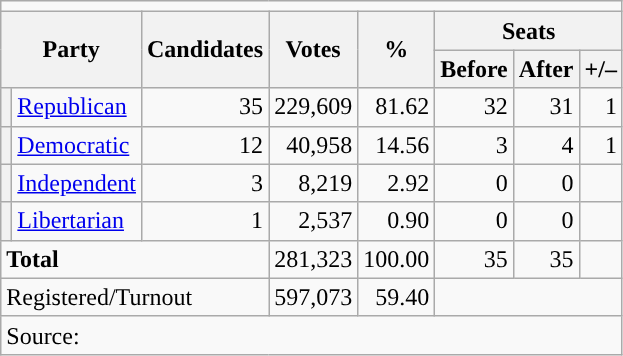<table class="wikitable">
<tr>
<td colspan=13 align=center></td>
</tr>
<tr>
<th rowspan="2" colspan="2">Party</th>
<th rowspan="2">Candidates</th>
<th rowspan="2">Votes</th>
<th rowspan="2">%</th>
<th colspan="5">Seats</th>
</tr>
<tr>
<th>Before</th>
<th>After</th>
<th>+/–</th>
</tr>
<tr>
<th style="background-color:"></th>
<td><a href='#'>Republican</a></td>
<td align="right">35</td>
<td align="right">229,609</td>
<td align="right">81.62</td>
<td align="right">32</td>
<td align="right">31</td>
<td align="right"> 1</td>
</tr>
<tr>
<th style="background-color:"></th>
<td><a href='#'>Democratic</a></td>
<td align="right">12</td>
<td align="right">40,958</td>
<td align="right">14.56</td>
<td align="right">3</td>
<td align="right">4</td>
<td align="right"> 1</td>
</tr>
<tr>
<th style="background-color:"></th>
<td><a href='#'>Independent</a></td>
<td align="right">3</td>
<td align="right">8,219</td>
<td align="right">2.92</td>
<td align="right">0</td>
<td align="right">0</td>
<td align="right"></td>
</tr>
<tr>
<th style="background-color:"></th>
<td><a href='#'>Libertarian</a></td>
<td align="right">1</td>
<td align="right">2,537</td>
<td align="right">0.90</td>
<td align="right">0</td>
<td align="right">0</td>
<td align="right"></td>
</tr>
<tr>
<td colspan="3" align="left"><strong>Total</strong></td>
<td align="right">281,323</td>
<td align="right">100.00</td>
<td align="right">35</td>
<td align="right">35</td>
<td align="right"></td>
</tr>
<tr>
<td colspan="3" align="left">Registered/Turnout</td>
<td align="right">597,073</td>
<td align="right">59.40</td>
<td colspan="3" align="right"></td>
</tr>
<tr>
<td colspan="10">Source: </td>
</tr>
</table>
